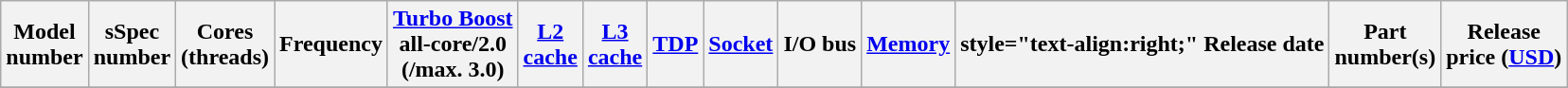<table class="wikitable">
<tr>
<th>Model<br>number</th>
<th>sSpec<br>number</th>
<th>Cores<br>(threads)</th>
<th>Frequency</th>
<th><a href='#'>Turbo Boost</a><br>all-core/2.0<br>(/max. 3.0)</th>
<th><a href='#'>L2<br>cache</a></th>
<th><a href='#'>L3<br>cache</a></th>
<th><a href='#'>TDP</a></th>
<th><a href='#'>Socket</a></th>
<th>I/O bus</th>
<th><a href='#'>Memory</a></th>
<th>style="text-align:right;"  Release date</th>
<th>Part<br>number(s)</th>
<th>Release<br>price (<a href='#'>USD</a>)<br></th>
</tr>
<tr>
</tr>
</table>
